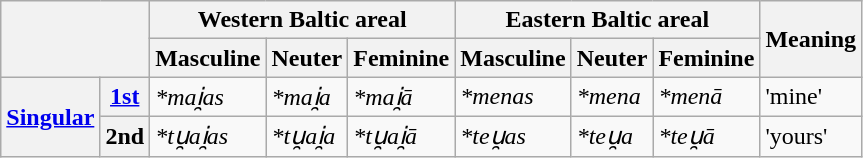<table class="wikitable">
<tr>
<th colspan="2" rowspan="2"></th>
<th colspan="3">Western Baltic areal</th>
<th colspan="3">Eastern Baltic areal</th>
<th rowspan="2">Meaning</th>
</tr>
<tr>
<th>Masculine</th>
<th>Neuter</th>
<th>Feminine</th>
<th>Masculine</th>
<th>Neuter</th>
<th>Feminine</th>
</tr>
<tr>
<th rowspan=3><a href='#'>Singular</a></th>
<th><a href='#'>1st</a></th>
<td><em>*mai̯as</em></td>
<td><em>*mai̯a</em></td>
<td><em>*mai̯ā</em></td>
<td><em>*menas</em></td>
<td><em>*mena</em></td>
<td><em>*menā</em></td>
<td>'mine'</td>
</tr>
<tr>
<th>2nd</th>
<td><em>*tu̯ai̯as</em></td>
<td><em>*tu̯ai̯a</em></td>
<td><em>*tu̯ai̯ā</em></td>
<td><em>*teu̯as</em></td>
<td><em>*teu̯a</em></td>
<td><em>*teu̯ā</em></td>
<td>'yours'</td>
</tr>
</table>
